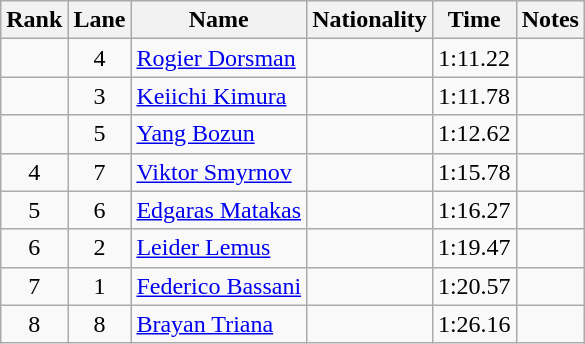<table class="wikitable sortable" style="text-align:center">
<tr>
<th>Rank</th>
<th>Lane</th>
<th>Name</th>
<th>Nationality</th>
<th>Time</th>
<th>Notes</th>
</tr>
<tr>
<td></td>
<td>4</td>
<td align=left><a href='#'>Rogier Dorsman</a></td>
<td align=left></td>
<td>1:11.22</td>
<td></td>
</tr>
<tr>
<td></td>
<td>3</td>
<td align=left><a href='#'>Keiichi Kimura</a></td>
<td align=left></td>
<td>1:11.78</td>
<td></td>
</tr>
<tr>
<td></td>
<td>5</td>
<td align=left><a href='#'>Yang Bozun</a></td>
<td align=left></td>
<td>1:12.62</td>
<td></td>
</tr>
<tr>
<td>4</td>
<td>7</td>
<td align=left><a href='#'>Viktor Smyrnov</a></td>
<td align=left></td>
<td>1:15.78</td>
<td></td>
</tr>
<tr>
<td>5</td>
<td>6</td>
<td align=left><a href='#'>Edgaras Matakas</a></td>
<td align=left></td>
<td>1:16.27</td>
<td></td>
</tr>
<tr>
<td>6</td>
<td>2</td>
<td align=left><a href='#'>Leider Lemus</a></td>
<td align=left></td>
<td>1:19.47</td>
<td></td>
</tr>
<tr>
<td>7</td>
<td>1</td>
<td align=left><a href='#'>Federico Bassani</a></td>
<td align=left></td>
<td>1:20.57</td>
<td></td>
</tr>
<tr>
<td>8</td>
<td>8</td>
<td align=left><a href='#'>Brayan Triana</a></td>
<td align=left></td>
<td>1:26.16</td>
<td></td>
</tr>
</table>
